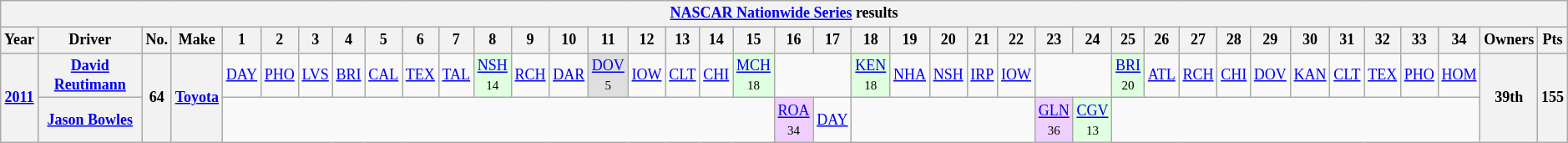<table class="wikitable" style="text-align:center; font-size:75%">
<tr>
<th colspan=45><a href='#'>NASCAR Nationwide Series</a> results</th>
</tr>
<tr>
<th>Year</th>
<th>Driver</th>
<th>No.</th>
<th>Make</th>
<th>1</th>
<th>2</th>
<th>3</th>
<th>4</th>
<th>5</th>
<th>6</th>
<th>7</th>
<th>8</th>
<th>9</th>
<th>10</th>
<th>11</th>
<th>12</th>
<th>13</th>
<th>14</th>
<th>15</th>
<th>16</th>
<th>17</th>
<th>18</th>
<th>19</th>
<th>20</th>
<th>21</th>
<th>22</th>
<th>23</th>
<th>24</th>
<th>25</th>
<th>26</th>
<th>27</th>
<th>28</th>
<th>29</th>
<th>30</th>
<th>31</th>
<th>32</th>
<th>33</th>
<th>34</th>
<th>Owners</th>
<th>Pts</th>
</tr>
<tr>
<th rowspan=2><a href='#'>2011</a></th>
<th><a href='#'>David Reutimann</a></th>
<th rowspan=2>64</th>
<th rowspan=2><a href='#'>Toyota</a></th>
<td><a href='#'>DAY</a></td>
<td><a href='#'>PHO</a></td>
<td><a href='#'>LVS</a></td>
<td><a href='#'>BRI</a></td>
<td><a href='#'>CAL</a></td>
<td><a href='#'>TEX</a></td>
<td><a href='#'>TAL</a></td>
<td style="background:#DFFFDF;"><a href='#'>NSH</a><br><small>14</small></td>
<td><a href='#'>RCH</a></td>
<td><a href='#'>DAR</a></td>
<td style="background:#DFDFDF;"><a href='#'>DOV</a><br><small>5</small></td>
<td><a href='#'>IOW</a></td>
<td><a href='#'>CLT</a></td>
<td><a href='#'>CHI</a></td>
<td style="background:#DFFFDF;"><a href='#'>MCH</a><br><small>18</small></td>
<td colspan=2></td>
<td style="background:#DFFFDF;"><a href='#'>KEN</a><br><small>18</small></td>
<td><a href='#'>NHA</a></td>
<td><a href='#'>NSH</a></td>
<td><a href='#'>IRP</a></td>
<td><a href='#'>IOW</a></td>
<td colspan=2></td>
<td style="background:#DFFFDF;"><a href='#'>BRI</a><br><small>20</small></td>
<td><a href='#'>ATL</a></td>
<td><a href='#'>RCH</a></td>
<td><a href='#'>CHI</a></td>
<td><a href='#'>DOV</a></td>
<td><a href='#'>KAN</a></td>
<td><a href='#'>CLT</a></td>
<td><a href='#'>TEX</a></td>
<td><a href='#'>PHO</a></td>
<td><a href='#'>HOM</a></td>
<th rowspan=2>39th</th>
<th rowspan=2>155</th>
</tr>
<tr>
<th><a href='#'>Jason Bowles</a></th>
<td colspan=15></td>
<td style="background:#EFCFFF;"><a href='#'>ROA</a><br><small>34</small></td>
<td><a href='#'>DAY</a></td>
<td colspan=5></td>
<td style="background:#EFCFFF;"><a href='#'>GLN</a><br><small>36</small></td>
<td style="background:#DFFFDF;"><a href='#'>CGV</a><br><small>13</small></td>
<td colspan=10></td>
</tr>
</table>
